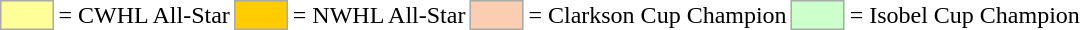<table>
<tr>
<td style="background-color:#FFFF99; border:1px solid #aaaaaa; width:2em;"></td>
<td>= CWHL All-Star</td>
<td style="background-color:#FFCC00; border:1px solid #aaaaaa; width:2em;"></td>
<td>= NWHL All-Star</td>
<td style="background-color:#FBCEB1; border:1px solid #aaaaaa; width:2em;"></td>
<td>= Clarkson Cup Champion</td>
<td style="background-color:#CCFFCC; border:1px solid #aaaaaa; width:2em;"></td>
<td>= Isobel Cup Champion</td>
</tr>
</table>
